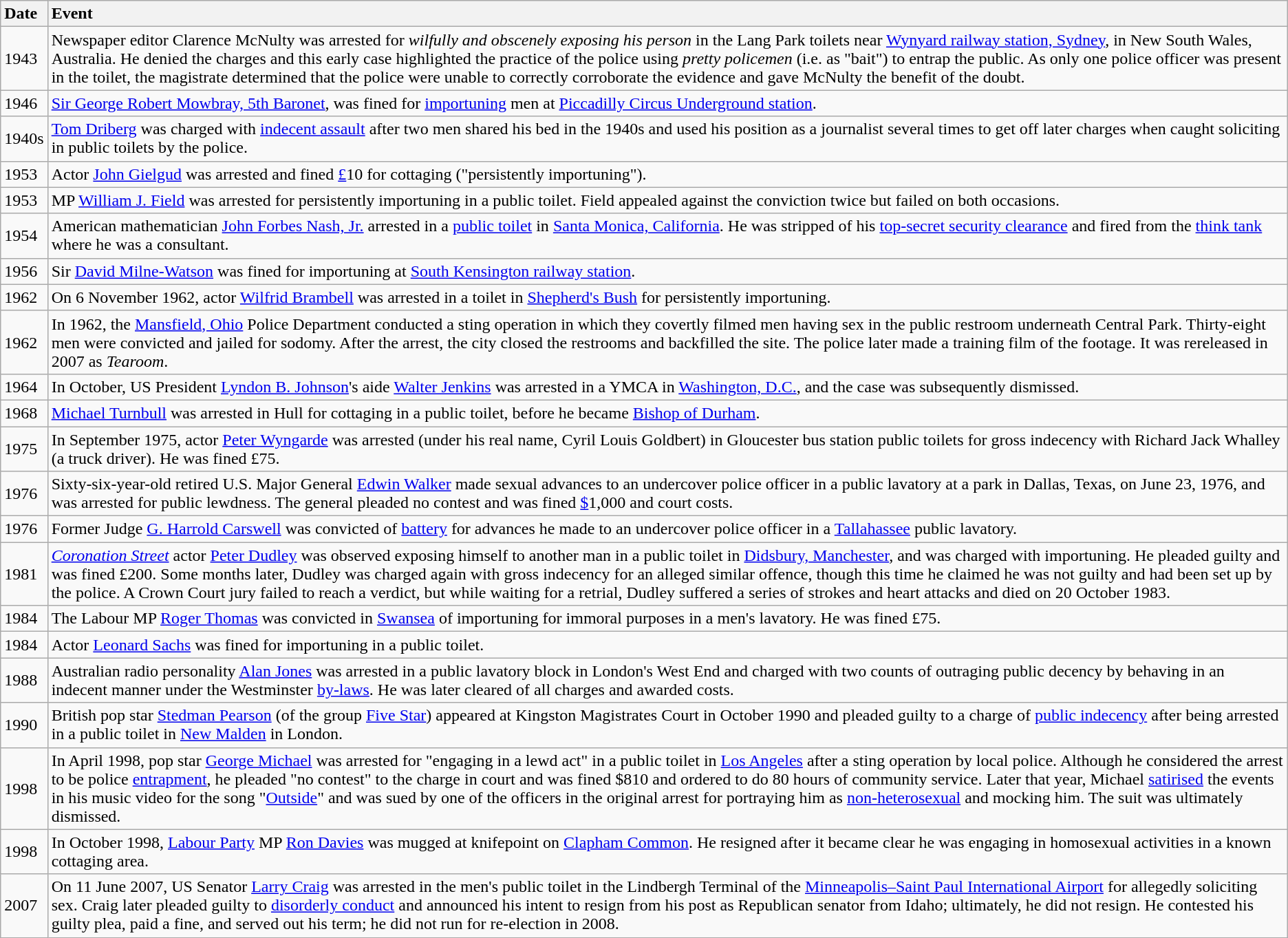<table class="wikitable">
<tr>
<th style="text-align:left">Date</th>
<th style="text-align:left">Event</th>
</tr>
<tr>
<td>1943</td>
<td>Newspaper editor Clarence McNulty was arrested for <em>wilfully and obscenely exposing his person</em> in the Lang Park toilets near <a href='#'>Wynyard railway station, Sydney</a>, in New South Wales, Australia. He denied the charges and this early case highlighted the practice of the police using <em>pretty policemen</em> (i.e. as "bait") to entrap the public. As only one police officer was present in the toilet, the magistrate determined that the police were unable to correctly corroborate the evidence and gave McNulty the benefit of the doubt.</td>
</tr>
<tr>
<td>1946</td>
<td><a href='#'>Sir George Robert Mowbray, 5th Baronet</a>, was fined for <a href='#'>importuning</a> men at <a href='#'>Piccadilly Circus Underground station</a>.</td>
</tr>
<tr>
<td>1940s</td>
<td><a href='#'>Tom Driberg</a> was charged with <a href='#'>indecent assault</a> after two men shared his bed in the 1940s and used his position as a journalist several times to get off later charges when caught soliciting in public toilets by the police.</td>
</tr>
<tr>
<td>1953</td>
<td>Actor <a href='#'>John Gielgud</a> was arrested and fined <a href='#'>£</a>10 for cottaging ("persistently importuning").</td>
</tr>
<tr>
<td>1953</td>
<td>MP <a href='#'>William J. Field</a> was arrested for persistently importuning in a public toilet. Field appealed against the conviction twice but failed on both occasions.</td>
</tr>
<tr>
<td>1954</td>
<td>American mathematician <a href='#'>John Forbes Nash, Jr.</a> arrested in a <a href='#'>public toilet</a> in <a href='#'>Santa Monica, California</a>. He was stripped of his <a href='#'>top-secret security clearance</a> and fired from the <a href='#'>think tank</a> where he was a consultant.</td>
</tr>
<tr>
<td>1956</td>
<td>Sir <a href='#'>David Milne-Watson</a> was fined for importuning at <a href='#'>South Kensington railway station</a>.</td>
</tr>
<tr>
<td>1962</td>
<td>On 6 November 1962, actor <a href='#'>Wilfrid Brambell</a> was arrested in a toilet in <a href='#'>Shepherd's Bush</a> for persistently importuning.</td>
</tr>
<tr>
<td>1962</td>
<td>In 1962, the <a href='#'>Mansfield, Ohio</a> Police Department conducted a sting operation in which they covertly filmed men having sex in the public restroom underneath Central Park. Thirty-eight men were convicted and jailed for sodomy. After the arrest, the city closed the restrooms and backfilled the site. The police later made a training film of the footage. It was rereleased in 2007 as <em>Tearoom</em>.</td>
</tr>
<tr>
<td>1964</td>
<td>In October, US President <a href='#'>Lyndon B. Johnson</a>'s aide <a href='#'>Walter Jenkins</a> was arrested in a YMCA in <a href='#'>Washington, D.C.</a>, and the case was subsequently dismissed.</td>
</tr>
<tr>
<td>1968</td>
<td><a href='#'>Michael Turnbull</a> was arrested in Hull for cottaging in a public toilet, before he became <a href='#'>Bishop of Durham</a>.</td>
</tr>
<tr>
<td>1975</td>
<td>In September 1975, actor <a href='#'>Peter Wyngarde</a> was arrested (under his real name, Cyril Louis Goldbert) in Gloucester bus station public toilets for gross indecency with Richard Jack Whalley (a truck driver). He was fined £75.</td>
</tr>
<tr>
<td>1976</td>
<td>Sixty-six-year-old retired U.S. Major General <a href='#'>Edwin Walker</a> made sexual advances to an undercover police officer in a public lavatory at a park in Dallas, Texas, on June 23, 1976, and was arrested for public lewdness. The general pleaded no contest and was fined <a href='#'>$</a>1,000 and court costs.</td>
</tr>
<tr>
<td>1976</td>
<td>Former Judge <a href='#'>G. Harrold Carswell</a> was convicted of <a href='#'>battery</a> for advances he made to an undercover police officer in a <a href='#'>Tallahassee</a> public lavatory.</td>
</tr>
<tr>
<td>1981</td>
<td><em><a href='#'>Coronation Street</a></em> actor <a href='#'>Peter Dudley</a> was observed exposing himself to another man in a public toilet in <a href='#'>Didsbury, Manchester</a>, and was charged with importuning. He pleaded guilty and was fined £200. Some months later, Dudley was charged again with gross indecency for an alleged similar offence, though this time he claimed he was not guilty and had been set up by the police. A Crown Court jury failed to reach a verdict, but while waiting for a retrial, Dudley suffered a series of strokes and heart attacks and died on 20 October 1983.</td>
</tr>
<tr>
<td>1984</td>
<td>The Labour MP <a href='#'>Roger Thomas</a> was convicted in <a href='#'>Swansea</a> of importuning for immoral purposes in a men's lavatory. He was fined £75.</td>
</tr>
<tr>
<td>1984</td>
<td>Actor <a href='#'>Leonard Sachs</a> was fined for importuning in a public toilet.</td>
</tr>
<tr>
<td>1988</td>
<td>Australian radio personality <a href='#'>Alan Jones</a> was arrested in a public lavatory block in London's West End and charged with two counts of outraging public decency by behaving in an indecent manner under the Westminster <a href='#'>by-laws</a>. He was later cleared of all charges and awarded costs.</td>
</tr>
<tr>
<td>1990</td>
<td>British pop star <a href='#'>Stedman Pearson</a> (of the group <a href='#'>Five Star</a>) appeared at Kingston Magistrates Court in October 1990 and pleaded guilty to a charge of <a href='#'>public indecency</a> after being arrested in a public toilet in <a href='#'>New Malden</a> in London.</td>
</tr>
<tr>
<td>1998</td>
<td>In April 1998, pop star <a href='#'>George Michael</a> was arrested for "engaging in a lewd act" in a public toilet in <a href='#'>Los Angeles</a> after a sting operation by local police. Although he considered the arrest to be police <a href='#'>entrapment</a>, he pleaded "no contest" to the charge in court and was fined $810 and ordered to do 80 hours of community service. Later that year, Michael <a href='#'>satirised</a> the events in his music video for the song "<a href='#'>Outside</a>" and was sued by one of the officers in the original arrest for portraying him as <a href='#'>non-heterosexual</a> and mocking him. The suit was ultimately dismissed.</td>
</tr>
<tr>
<td>1998</td>
<td>In October 1998, <a href='#'>Labour Party</a> MP <a href='#'>Ron Davies</a> was mugged at knifepoint on <a href='#'>Clapham Common</a>. He resigned after it became clear he was engaging in homosexual activities in a known cottaging area.</td>
</tr>
<tr>
<td>2007</td>
<td>On 11 June 2007, US Senator <a href='#'>Larry Craig</a> was arrested in the men's public toilet in the Lindbergh Terminal of the <a href='#'>Minneapolis–Saint Paul International Airport</a> for allegedly soliciting sex. Craig later pleaded guilty to <a href='#'>disorderly conduct</a> and announced his intent to resign from his post as Republican senator from Idaho; ultimately, he did not resign. He contested his guilty plea, paid a fine, and served out his term; he did not run for re-election in 2008.</td>
</tr>
</table>
